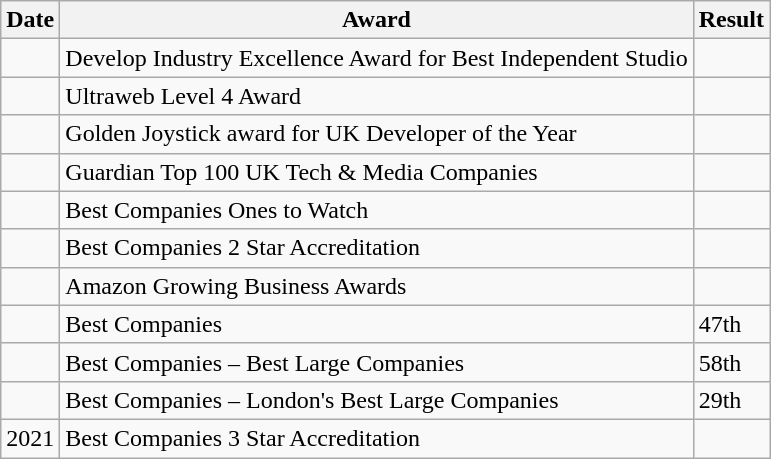<table class="wikitable sortable">
<tr>
<th>Date</th>
<th>Award</th>
<th>Result</th>
</tr>
<tr>
<td></td>
<td>Develop Industry Excellence Award for Best Independent Studio</td>
<td></td>
</tr>
<tr>
<td></td>
<td>Ultraweb Level 4 Award</td>
<td></td>
</tr>
<tr>
<td></td>
<td>Golden Joystick award for UK Developer of the Year</td>
<td></td>
</tr>
<tr>
<td></td>
<td>Guardian Top 100 UK Tech & Media Companies</td>
<td></td>
</tr>
<tr>
<td></td>
<td>Best Companies Ones to Watch</td>
<td></td>
</tr>
<tr>
<td></td>
<td>Best Companies 2 Star Accreditation</td>
<td></td>
</tr>
<tr>
<td></td>
<td>Amazon Growing Business Awards</td>
<td></td>
</tr>
<tr>
<td></td>
<td>Best Companies</td>
<td><div> 47th </div></td>
</tr>
<tr>
<td></td>
<td>Best Companies – Best Large Companies</td>
<td><div> 58th </div></td>
</tr>
<tr>
<td></td>
<td>Best Companies – London's Best Large Companies</td>
<td><div> 29th </div></td>
</tr>
<tr>
<td>2021</td>
<td>Best Companies 3 Star Accreditation </td>
<td><div>  </div></td>
</tr>
</table>
